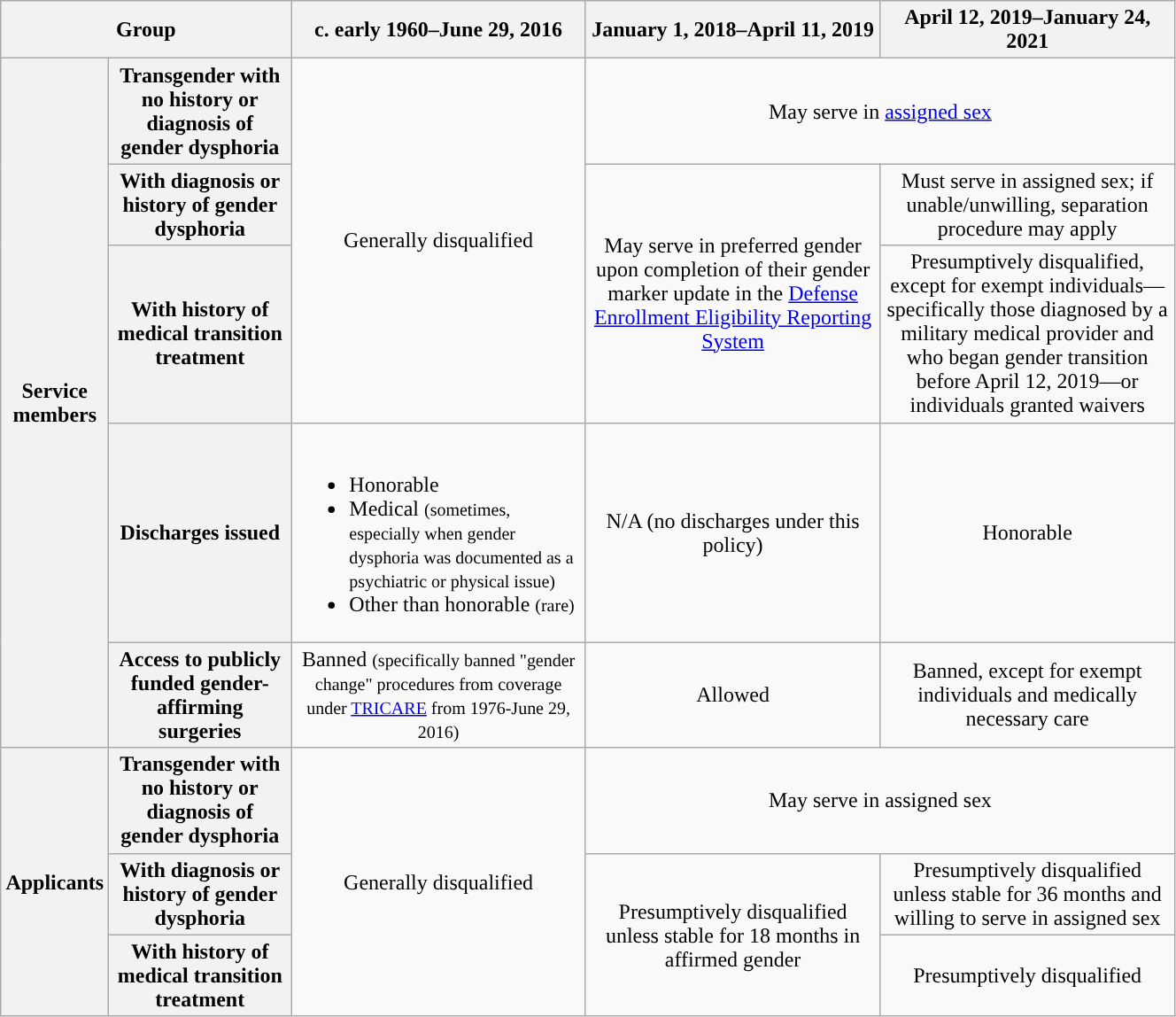<table class="wikitable plainrowheaders" style="text-align:center;" width="70%">
<tr>
<th width="20%" colspan="2">Group</th>
<th width="25%">c. early 1960–June 29, 2016</th>
<th width="25%">January 1, 2018–April 11, 2019</th>
<th width="25%">April 12, 2019–January 24, 2021</th>
</tr>
<tr>
<th rowspan="5">Service members</th>
<th scope="row">Transgender with no history or diagnosis of gender dysphoria</th>
<td rowspan="3">Generally disqualified</td>
<td colspan="2">May serve in <a href='#'>assigned sex</a></td>
</tr>
<tr>
<th scope="row">With diagnosis or history of gender dysphoria</th>
<td rowspan="2">May serve in preferred gender upon completion of their gender marker update in the <a href='#'>Defense Enrollment Eligibility Reporting System</a></td>
<td>Must serve in assigned sex; if unable/unwilling, separation procedure may apply</td>
</tr>
<tr>
<th scope="row">With history of medical transition treatment</th>
<td>Presumptively disqualified, except for exempt individuals—specifically those diagnosed by a military medical provider and who began gender transition before April 12, 2019—or individuals granted waivers</td>
</tr>
<tr>
<th scope="row">Discharges issued</th>
<td style="text-align:left"><br><ul><li>Honorable</li><li>Medical <small>(sometimes, especially when gender dysphoria was documented as a psychiatric or physical issue)</small></li><li>Other than honorable <small>(rare)</small></li></ul></td>
<td>N/A (no discharges under this policy)</td>
<td>Honorable</td>
</tr>
<tr>
<th scope="row">Access to publicly funded gender-affirming surgeries</th>
<td>Banned <small>(specifically banned "gender change" procedures from coverage under <a href='#'>TRICARE</a> from 1976-June 29, 2016)</small></td>
<td>Allowed</td>
<td>Banned, except for exempt individuals and medically necessary care</td>
</tr>
<tr>
<th rowspan="3">Applicants</th>
<th scope="row">Transgender with no history or diagnosis of gender dysphoria</th>
<td rowspan="3">Generally disqualified</td>
<td colspan="2">May serve in assigned sex</td>
</tr>
<tr>
<th scope="row">With diagnosis or history of gender dysphoria</th>
<td rowspan="2">Presumptively disqualified unless stable for 18 months in affirmed gender</td>
<td>Presumptively disqualified unless stable for 36 months and willing to serve in assigned sex</td>
</tr>
<tr>
<th scope="row">With history of medical transition treatment</th>
<td>Presumptively disqualified</td>
</tr>
</table>
